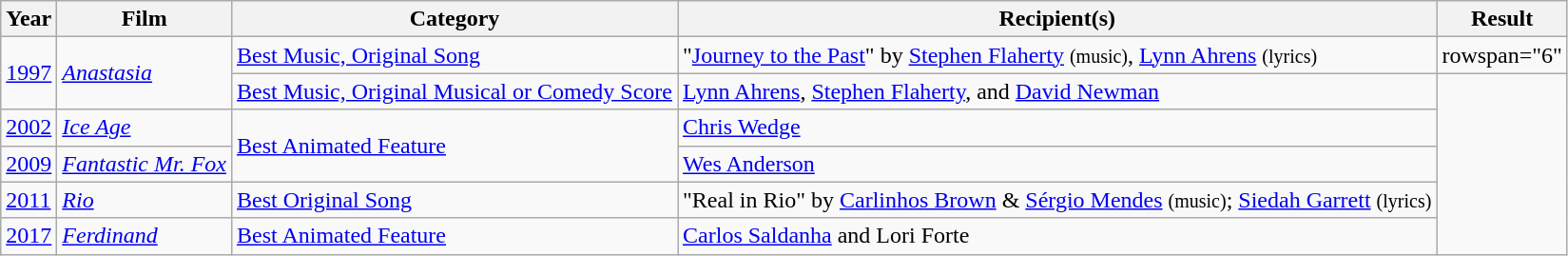<table class="wikitable sortable">
<tr>
<th>Year</th>
<th>Film</th>
<th>Category</th>
<th>Recipient(s)</th>
<th>Result</th>
</tr>
<tr>
<td rowspan="2"><a href='#'>1997</a></td>
<td rowspan="2"><em><a href='#'>Anastasia</a></em></td>
<td><a href='#'>Best Music, Original Song</a></td>
<td>"<a href='#'>Journey to the Past</a>" by <a href='#'>Stephen Flaherty</a> <small>(music)</small>, <a href='#'>Lynn Ahrens</a> <small>(lyrics)</small></td>
<td>rowspan="6" </td>
</tr>
<tr>
<td><a href='#'>Best Music, Original Musical or Comedy Score</a></td>
<td><a href='#'>Lynn Ahrens</a>, <a href='#'>Stephen Flaherty</a>, and <a href='#'>David Newman</a></td>
</tr>
<tr>
<td><a href='#'>2002</a></td>
<td><em><a href='#'>Ice Age</a></em></td>
<td rowspan="2"><a href='#'>Best Animated Feature</a></td>
<td><a href='#'>Chris Wedge</a></td>
</tr>
<tr>
<td><a href='#'>2009</a></td>
<td><em><a href='#'>Fantastic Mr. Fox</a></em></td>
<td><a href='#'>Wes Anderson</a></td>
</tr>
<tr>
<td><a href='#'>2011</a></td>
<td><em><a href='#'>Rio</a></em></td>
<td><a href='#'>Best Original Song</a></td>
<td>"Real in Rio" by <a href='#'>Carlinhos Brown</a> & <a href='#'>Sérgio Mendes</a> <small>(music)</small>; <a href='#'>Siedah Garrett</a> <small>(lyrics)</small></td>
</tr>
<tr>
<td><a href='#'>2017</a></td>
<td><em><a href='#'>Ferdinand</a></em></td>
<td><a href='#'>Best Animated Feature</a></td>
<td><a href='#'>Carlos Saldanha</a> and Lori Forte</td>
</tr>
</table>
